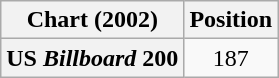<table class="wikitable plainrowheaders" style="text-align:center">
<tr>
<th scope="col">Chart (2002)</th>
<th scope="col">Position</th>
</tr>
<tr>
<th scope="row">US <em>Billboard</em> 200</th>
<td>187</td>
</tr>
</table>
